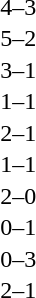<table cellspacing=1 width=70%>
<tr>
<th width=25%></th>
<th width=30%></th>
<th width=15%></th>
<th width=30%></th>
</tr>
<tr>
<td></td>
<td align=right></td>
<td align=center>4–3</td>
<td></td>
</tr>
<tr>
<td></td>
<td align=right></td>
<td align=center>5–2</td>
<td></td>
</tr>
<tr>
<td></td>
<td align=right></td>
<td align=center>3–1</td>
<td></td>
</tr>
<tr>
<td></td>
<td align=right></td>
<td align=center>1–1</td>
<td></td>
</tr>
<tr>
<td></td>
<td align=right></td>
<td align=center>2–1</td>
<td></td>
</tr>
<tr>
<td></td>
<td align=right></td>
<td align=center>1–1</td>
<td></td>
</tr>
<tr>
<td></td>
<td align=right></td>
<td align=center>2–0</td>
<td></td>
</tr>
<tr>
<td></td>
<td align=right></td>
<td align=center>0–1</td>
<td></td>
</tr>
<tr>
<td></td>
<td align=right></td>
<td align=center>0–3</td>
<td></td>
</tr>
<tr>
<td></td>
<td align=right></td>
<td align=center>2–1</td>
<td></td>
</tr>
</table>
